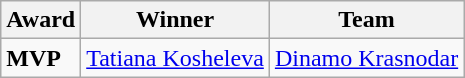<table class=wikitable>
<tr>
<th>Award</th>
<th>Winner</th>
<th>Team</th>
</tr>
<tr>
<td><strong>MVP</strong></td>
<td> <a href='#'>Tatiana Kosheleva</a></td>
<td> <a href='#'>Dinamo Krasnodar</a></td>
</tr>
</table>
